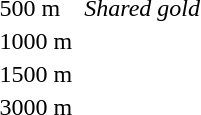<table>
<tr>
<td rowspan=2>500 m<br></td>
<td></td>
<td rowspan=2><em>Shared gold</em></td>
<td rowspan=2></td>
</tr>
<tr>
<td></td>
</tr>
<tr>
<td>1000 m<br></td>
<td></td>
<td></td>
<td></td>
</tr>
<tr>
<td>1500 m<br></td>
<td></td>
<td></td>
<td></td>
</tr>
<tr>
<td>3000 m<br></td>
<td></td>
<td></td>
<td></td>
</tr>
</table>
